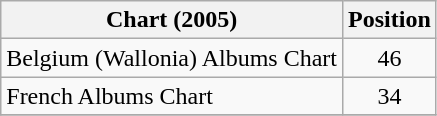<table class="wikitable sortable">
<tr>
<th>Chart (2005)</th>
<th align="center">Position</th>
</tr>
<tr>
<td>Belgium (Wallonia) Albums Chart</td>
<td align="center">46</td>
</tr>
<tr>
<td>French Albums Chart</td>
<td align="center">34</td>
</tr>
<tr>
</tr>
</table>
